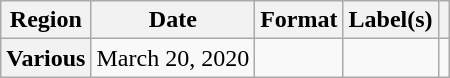<table class="wikitable plainrowheaders">
<tr>
<th scope="col">Region</th>
<th scope="col">Date</th>
<th scope="col">Format</th>
<th scope="col">Label(s)</th>
<th scope="col"></th>
</tr>
<tr>
<th scope="row">Various</th>
<td>March 20, 2020</td>
<td></td>
<td></td>
<td></td>
</tr>
</table>
